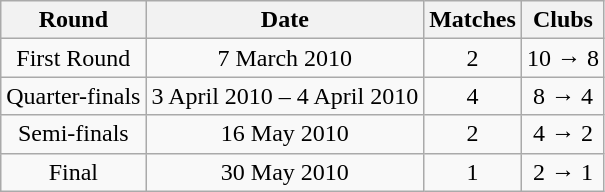<table class="wikitable">
<tr>
<th>Round</th>
<th>Date</th>
<th>Matches</th>
<th>Clubs</th>
</tr>
<tr align=center>
<td>First Round</td>
<td>7 March 2010</td>
<td>2</td>
<td>10 → 8</td>
</tr>
<tr align=center>
<td>Quarter-finals</td>
<td>3 April 2010 – 4 April 2010</td>
<td>4</td>
<td>8 → 4</td>
</tr>
<tr align=center>
<td>Semi-finals</td>
<td>16 May 2010</td>
<td>2</td>
<td>4 → 2</td>
</tr>
<tr align=center>
<td>Final</td>
<td>30 May 2010</td>
<td>1</td>
<td>2 → 1</td>
</tr>
</table>
